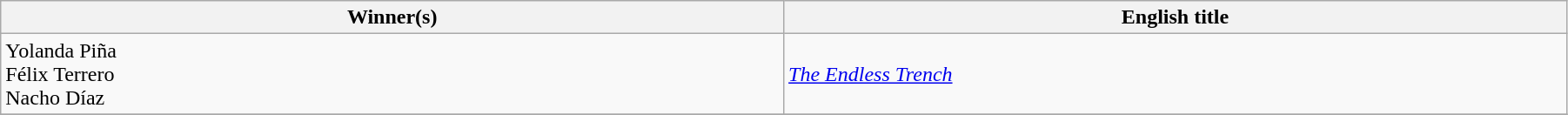<table class="wikitable" width="95%" cellpadding="5">
<tr>
<th width="18%">Winner(s)</th>
<th width="18%">English title</th>
</tr>
<tr>
<td>  Yolanda Piña <br>  Félix Terrero <br>  Nacho Díaz</td>
<td><em><a href='#'>The Endless Trench</a></em></td>
</tr>
<tr>
</tr>
</table>
